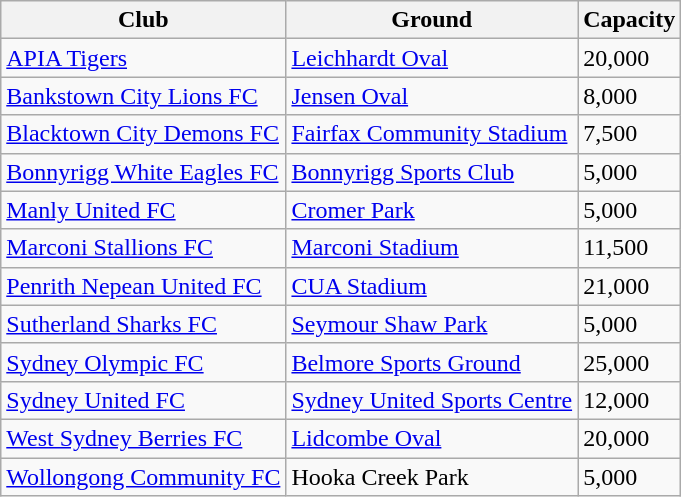<table class="wikitable sortable"">
<tr>
<th>Club</th>
<th>Ground</th>
<th>Capacity</th>
</tr>
<tr>
<td><a href='#'>APIA Tigers</a></td>
<td><a href='#'>Leichhardt Oval</a></td>
<td>20,000</td>
</tr>
<tr>
<td><a href='#'>Bankstown City Lions FC</a></td>
<td><a href='#'>Jensen Oval</a></td>
<td>8,000</td>
</tr>
<tr>
<td><a href='#'>Blacktown City Demons FC</a></td>
<td><a href='#'>Fairfax Community Stadium</a></td>
<td>7,500</td>
</tr>
<tr>
<td><a href='#'>Bonnyrigg White Eagles FC</a></td>
<td><a href='#'>Bonnyrigg Sports Club</a></td>
<td>5,000</td>
</tr>
<tr>
<td><a href='#'>Manly United FC</a></td>
<td><a href='#'>Cromer Park</a></td>
<td>5,000</td>
</tr>
<tr>
<td><a href='#'>Marconi Stallions FC</a></td>
<td><a href='#'>Marconi Stadium</a></td>
<td>11,500</td>
</tr>
<tr>
<td><a href='#'>Penrith Nepean United FC</a></td>
<td><a href='#'>CUA Stadium</a></td>
<td>21,000</td>
</tr>
<tr>
<td><a href='#'>Sutherland Sharks FC</a></td>
<td><a href='#'>Seymour Shaw Park</a></td>
<td>5,000</td>
</tr>
<tr>
<td><a href='#'>Sydney Olympic FC</a></td>
<td><a href='#'>Belmore Sports Ground</a></td>
<td>25,000</td>
</tr>
<tr>
<td><a href='#'>Sydney United FC</a></td>
<td><a href='#'>Sydney United Sports Centre</a></td>
<td>12,000</td>
</tr>
<tr>
<td><a href='#'>West Sydney Berries FC</a></td>
<td><a href='#'>Lidcombe Oval</a></td>
<td>20,000</td>
</tr>
<tr>
<td><a href='#'>Wollongong Community FC</a></td>
<td>Hooka Creek Park</td>
<td>5,000</td>
</tr>
</table>
